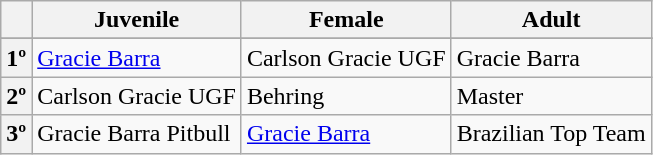<table style="margin:1 auto" class="wikitable">
<tr>
<th></th>
<th>Juvenile</th>
<th>Female</th>
<th>Adult</th>
</tr>
<tr style="vertical-align: top; ">
</tr>
<tr>
<th><strong>1º</strong></th>
<td><a href='#'>Gracie Barra</a></td>
<td>Carlson Gracie UGF</td>
<td>Gracie Barra</td>
</tr>
<tr>
<th><strong>2º</strong></th>
<td>Carlson Gracie UGF</td>
<td>Behring</td>
<td>Master</td>
</tr>
<tr>
<th><strong>3º</strong></th>
<td>Gracie Barra Pitbull</td>
<td><a href='#'>Gracie Barra</a></td>
<td>Brazilian Top Team</td>
</tr>
</table>
